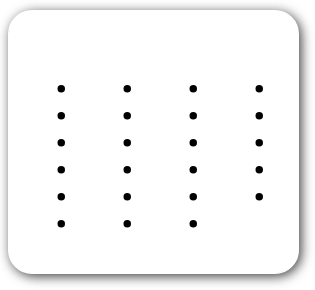<table style=" border-radius:1em; box-shadow: 0.1em 0.1em 0.5em rgba(0,0,0,0.75); background-color: white; border: 1px solid white; margin:10px 0px; padding: 5px;">
<tr style="vertical-align:top;">
<td><br><ul><li></li><li></li><li></li><li></li><li></li><li></li></ul></td>
<td valign="top"><br><ul><li></li><li></li><li></li><li></li><li></li><li></li></ul></td>
<td valign="top"><br><ul><li></li><li></li><li></li><li></li><li></li><li></li></ul></td>
<td valign="top"><br><ul><li></li><li></li><li></li><li></li><li></li></ul></td>
<td></td>
</tr>
</table>
